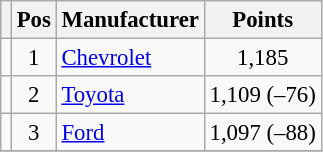<table class="wikitable" style="font-size: 95%;">
<tr>
<th></th>
<th>Pos</th>
<th>Manufacturer</th>
<th>Points</th>
</tr>
<tr>
<td align="left"></td>
<td style="text-align:center;">1</td>
<td><a href='#'>Chevrolet</a></td>
<td style="text-align:center;">1,185</td>
</tr>
<tr>
<td align="left"></td>
<td style="text-align:center;">2</td>
<td><a href='#'>Toyota</a></td>
<td style="text-align:center;">1,109 (–76)</td>
</tr>
<tr>
<td align="left"></td>
<td style="text-align:center;">3</td>
<td><a href='#'>Ford</a></td>
<td style="text-align:center;">1,097 (–88)</td>
</tr>
<tr class="sortbottom">
</tr>
</table>
